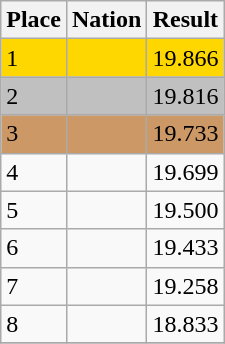<table class="wikitable">
<tr>
<th>Place</th>
<th>Nation</th>
<th>Result</th>
</tr>
<tr bgcolor=gold>
<td>1</td>
<td></td>
<td>19.866</td>
</tr>
<tr bgcolor=silver>
<td>2</td>
<td></td>
<td>19.816</td>
</tr>
<tr bgcolor=cc9966>
<td>3</td>
<td></td>
<td>19.733</td>
</tr>
<tr>
<td>4</td>
<td></td>
<td>19.699</td>
</tr>
<tr>
<td>5</td>
<td></td>
<td>19.500</td>
</tr>
<tr>
<td>6</td>
<td></td>
<td>19.433</td>
</tr>
<tr>
<td>7</td>
<td></td>
<td>19.258</td>
</tr>
<tr>
<td>8</td>
<td></td>
<td>18.833</td>
</tr>
<tr>
</tr>
</table>
